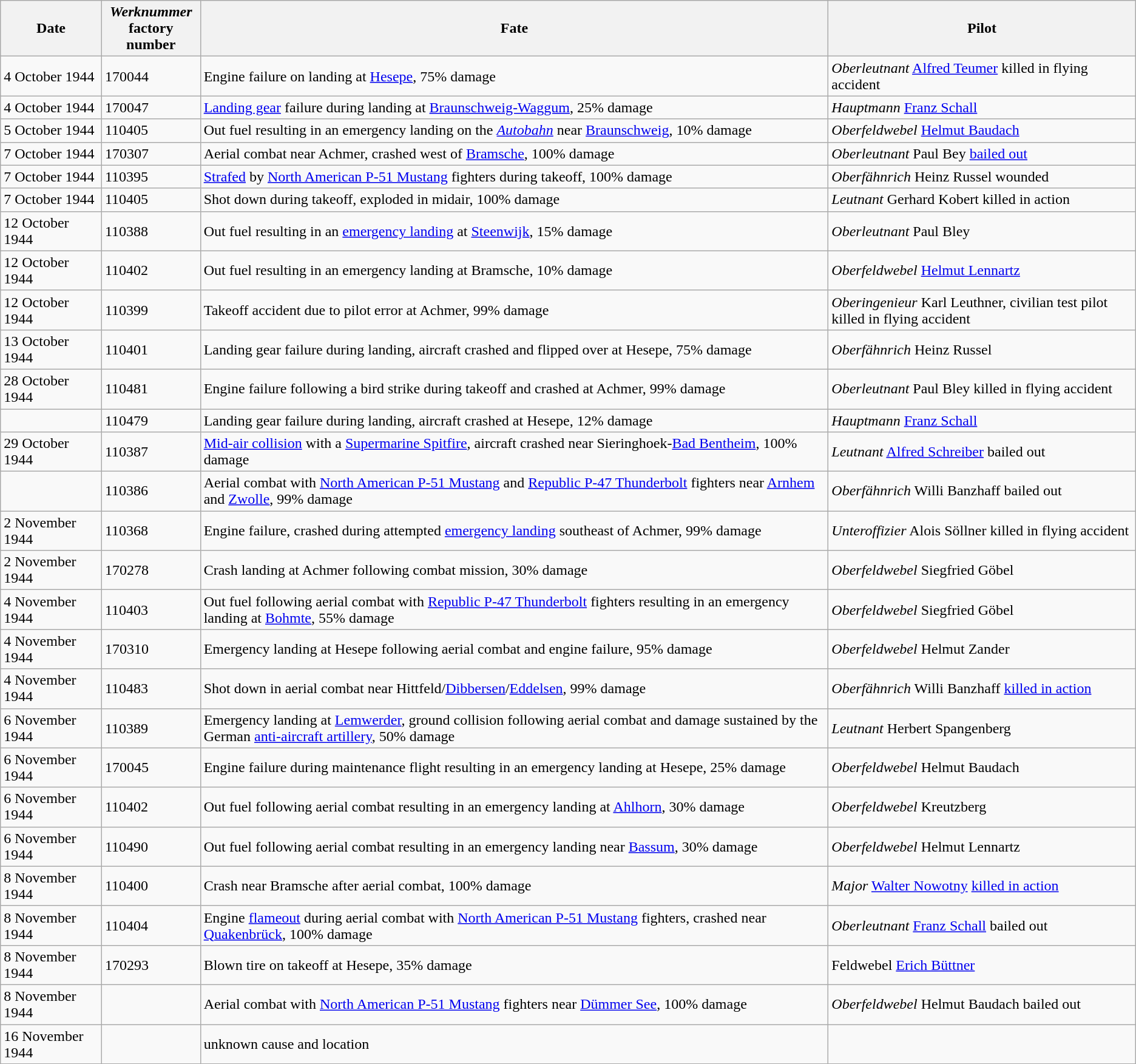<table class="wikitable ">
<tr>
<th>Date</th>
<th><em>Werknummer</em><br>factory number</th>
<th>Fate</th>
<th>Pilot</th>
</tr>
<tr>
<td>4 October 1944</td>
<td>170044</td>
<td>Engine failure on landing at <a href='#'>Hesepe</a>, 75% damage</td>
<td><em>Oberleutnant</em> <a href='#'>Alfred Teumer</a> killed in flying accident</td>
</tr>
<tr>
<td>4 October 1944</td>
<td>170047</td>
<td><a href='#'>Landing gear</a> failure during landing at <a href='#'>Braunschweig-Waggum</a>, 25% damage</td>
<td><em>Hauptmann</em> <a href='#'>Franz Schall</a></td>
</tr>
<tr>
<td>5 October 1944</td>
<td>110405</td>
<td>Out fuel resulting in an emergency landing on the <em><a href='#'>Autobahn</a></em> near <a href='#'>Braunschweig</a>, 10% damage</td>
<td><em>Oberfeldwebel</em> <a href='#'>Helmut Baudach</a></td>
</tr>
<tr>
<td>7 October 1944</td>
<td>170307</td>
<td>Aerial combat near Achmer, crashed west of <a href='#'>Bramsche</a>, 100% damage</td>
<td><em>Oberleutnant</em> Paul Bey <a href='#'>bailed out</a></td>
</tr>
<tr>
<td>7 October 1944</td>
<td>110395</td>
<td><a href='#'>Strafed</a> by <a href='#'>North American P-51 Mustang</a> fighters during takeoff, 100% damage</td>
<td><em>Oberfähnrich</em> Heinz Russel wounded</td>
</tr>
<tr>
<td>7 October 1944</td>
<td>110405</td>
<td>Shot down during takeoff, exploded in midair, 100% damage</td>
<td><em>Leutnant</em> Gerhard Kobert killed in action</td>
</tr>
<tr>
<td>12 October 1944</td>
<td>110388</td>
<td>Out fuel resulting in an <a href='#'>emergency landing</a> at <a href='#'>Steenwijk</a>, 15% damage</td>
<td><em>Oberleutnant</em> Paul Bley</td>
</tr>
<tr>
<td>12 October 1944</td>
<td>110402</td>
<td>Out fuel resulting in an emergency landing at Bramsche, 10% damage</td>
<td><em>Oberfeldwebel</em> <a href='#'>Helmut Lennartz</a></td>
</tr>
<tr>
<td>12 October 1944</td>
<td>110399</td>
<td>Takeoff accident due to pilot error at Achmer, 99% damage</td>
<td><em>Oberingenieur</em> Karl Leuthner, civilian test pilot killed in flying accident</td>
</tr>
<tr>
<td>13 October 1944</td>
<td>110401</td>
<td>Landing gear failure during landing, aircraft crashed and flipped over at Hesepe, 75% damage</td>
<td><em>Oberfähnrich</em> Heinz Russel</td>
</tr>
<tr>
<td>28 October 1944</td>
<td>110481</td>
<td>Engine failure following a bird strike during takeoff and crashed at Achmer, 99% damage</td>
<td><em>Oberleutnant</em> Paul Bley killed in flying accident</td>
</tr>
<tr>
<td></td>
<td>110479</td>
<td>Landing gear failure during landing, aircraft crashed at Hesepe, 12% damage</td>
<td><em>Hauptmann</em> <a href='#'>Franz Schall</a></td>
</tr>
<tr>
<td>29 October 1944</td>
<td>110387</td>
<td><a href='#'>Mid-air collision</a> with a <a href='#'>Supermarine Spitfire</a>, aircraft crashed near Sieringhoek-<a href='#'>Bad Bentheim</a>, 100% damage</td>
<td><em>Leutnant</em> <a href='#'>Alfred Schreiber</a> bailed out</td>
</tr>
<tr>
<td></td>
<td>110386</td>
<td>Aerial combat with <a href='#'>North American P-51 Mustang</a> and <a href='#'>Republic P-47 Thunderbolt</a> fighters near <a href='#'>Arnhem</a> and <a href='#'>Zwolle</a>, 99% damage</td>
<td><em>Oberfähnrich</em> Willi Banzhaff bailed out</td>
</tr>
<tr>
<td>2 November 1944</td>
<td>110368</td>
<td>Engine failure, crashed during attempted <a href='#'>emergency landing</a>  southeast of Achmer, 99% damage</td>
<td><em>Unteroffizier</em> Alois Söllner killed in flying accident</td>
</tr>
<tr>
<td>2 November 1944</td>
<td>170278</td>
<td>Crash landing at Achmer following combat mission, 30% damage</td>
<td><em>Oberfeldwebel</em> Siegfried Göbel</td>
</tr>
<tr>
<td>4 November 1944</td>
<td>110403</td>
<td>Out fuel following aerial combat with <a href='#'>Republic P-47 Thunderbolt</a> fighters resulting in an emergency landing at <a href='#'>Bohmte</a>, 55% damage</td>
<td><em>Oberfeldwebel</em> Siegfried Göbel</td>
</tr>
<tr>
<td>4 November 1944</td>
<td>170310</td>
<td>Emergency landing at Hesepe following aerial combat and engine failure, 95% damage</td>
<td><em>Oberfeldwebel</em> Helmut Zander</td>
</tr>
<tr>
<td>4 November 1944</td>
<td>110483</td>
<td>Shot down in aerial combat near Hittfeld/<a href='#'>Dibbersen</a>/<a href='#'>Eddelsen</a>, 99% damage</td>
<td><em>Oberfähnrich</em> Willi Banzhaff <a href='#'>killed in action</a></td>
</tr>
<tr>
<td>6 November 1944</td>
<td>110389</td>
<td>Emergency landing at <a href='#'>Lemwerder</a>, ground collision following aerial combat and damage sustained by the German <a href='#'>anti-aircraft artillery</a>, 50% damage</td>
<td><em>Leutnant</em> Herbert Spangenberg</td>
</tr>
<tr>
<td>6 November 1944</td>
<td>170045</td>
<td>Engine failure during maintenance flight resulting in an emergency landing at Hesepe, 25% damage</td>
<td><em>Oberfeldwebel</em> Helmut Baudach</td>
</tr>
<tr>
<td>6 November 1944</td>
<td>110402</td>
<td>Out fuel following aerial combat resulting in an emergency landing at <a href='#'>Ahlhorn</a>, 30% damage</td>
<td><em>Oberfeldwebel</em> Kreutzberg</td>
</tr>
<tr>
<td>6 November 1944</td>
<td>110490</td>
<td>Out fuel following aerial combat resulting in an emergency landing near <a href='#'>Bassum</a>, 30% damage</td>
<td><em>Oberfeldwebel</em> Helmut Lennartz</td>
</tr>
<tr>
<td>8 November 1944</td>
<td>110400</td>
<td>Crash near Bramsche after aerial combat, 100% damage</td>
<td><em>Major</em> <a href='#'>Walter Nowotny</a> <a href='#'>killed in action</a></td>
</tr>
<tr>
<td>8 November 1944</td>
<td>110404</td>
<td>Engine <a href='#'>flameout</a> during aerial combat with <a href='#'>North American P-51 Mustang</a> fighters, crashed near <a href='#'>Quakenbrück</a>, 100% damage</td>
<td><em>Oberleutnant</em> <a href='#'>Franz Schall</a> bailed out</td>
</tr>
<tr>
<td>8 November 1944</td>
<td>170293</td>
<td>Blown tire on takeoff at Hesepe, 35% damage</td>
<td>Feldwebel <a href='#'>Erich Büttner</a></td>
</tr>
<tr>
<td>8 November 1944</td>
<td></td>
<td>Aerial combat with <a href='#'>North American P-51 Mustang</a> fighters near <a href='#'>Dümmer See</a>, 100% damage</td>
<td><em>Oberfeldwebel</em> Helmut Baudach bailed out</td>
</tr>
<tr>
<td>16 November 1944</td>
<td></td>
<td>unknown cause and location</td>
<td></td>
</tr>
</table>
